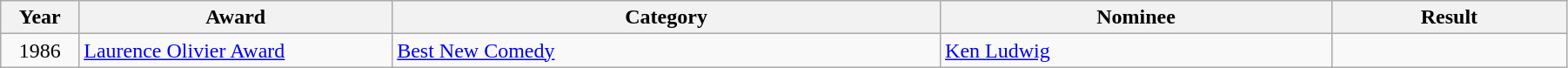<table class="wikitable" style="width:95%;">
<tr style="vertical-align:bottom;">
<th style="width:5%;">Year</th>
<th style="width:20%;">Award</th>
<th style="width:35%;">Category</th>
<th style="width:25%;">Nominee</th>
<th style="width:15%;">Result</th>
</tr>
<tr>
<td style="text-align:center;">1986</td>
<td><a href='#'>Laurence Olivier Award</a></td>
<td><a href='#'>Best New Comedy</a></td>
<td><a href='#'>Ken Ludwig</a></td>
<td></td>
</tr>
</table>
